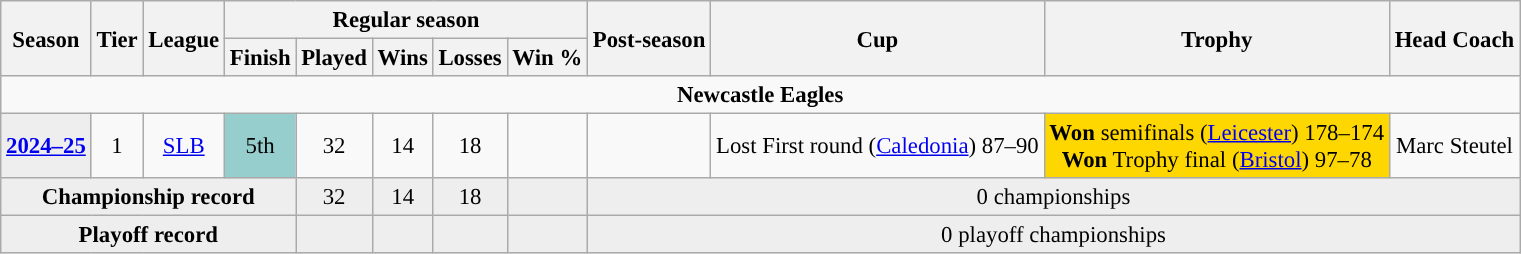<table class="wikitable" style="font-size:95%; text-align:center">
<tr>
<th rowspan=2>Season</th>
<th rowspan=2>Tier</th>
<th rowspan=2>League</th>
<th colspan=5>Regular season</th>
<th rowspan=2>Post-season</th>
<th rowspan=2>Cup</th>
<th rowspan=2>Trophy</th>
<th rowspan=2>Head Coach</th>
</tr>
<tr>
<th>Finish</th>
<th>Played</th>
<th>Wins</th>
<th>Losses</th>
<th>Win %</th>
</tr>
<tr>
<td colspan="12" align="center"><strong>Newcastle Eagles</strong></td>
</tr>
<tr>
<th style="background:#eee;"><a href='#'>2024–25</a></th>
<td style="text-align:center;">1</td>
<td style="text-align:center;"><a href='#'>SLB</a></td>
<td style="text-align:center;background-color:#96CDCD;">5th</td>
<td style="text-align:center;">32</td>
<td style="text-align:center;">14</td>
<td style="text-align:center;">18</td>
<td style="text-align:center;"></td>
<td style="text-align:center;background-color:#;"></td>
<td style="text-align:center;">Lost First round (<a href='#'>Caledonia</a>) 87–90</td>
<td style="text-align:center;background-color:gold;"><strong>Won</strong> semifinals (<a href='#'>Leicester</a>) 178–174<br><strong>Won</strong> Trophy final (<a href='#'>Bristol</a>) 97–78</td>
<td style="text-align:center;">Marc Steutel</td>
</tr>
<tr>
<th colspan=4 style="background:#eee;">Championship record</th>
<td style="background:#eee;">32</td>
<td style="background:#eee;">14</td>
<td style="background:#eee;">18</td>
<td style="background:#eee;"></td>
<td colspan="4" style="background:#eee;">0 championships</td>
</tr>
<tr>
<th colspan=4 style="background:#eee;">Playoff record</th>
<td style="background:#eee;"></td>
<td style="background:#eee;"></td>
<td style="background:#eee;"></td>
<td style="background:#eee;"></td>
<td colspan="4" style="background:#eee;">0 playoff championships</td>
</tr>
</table>
